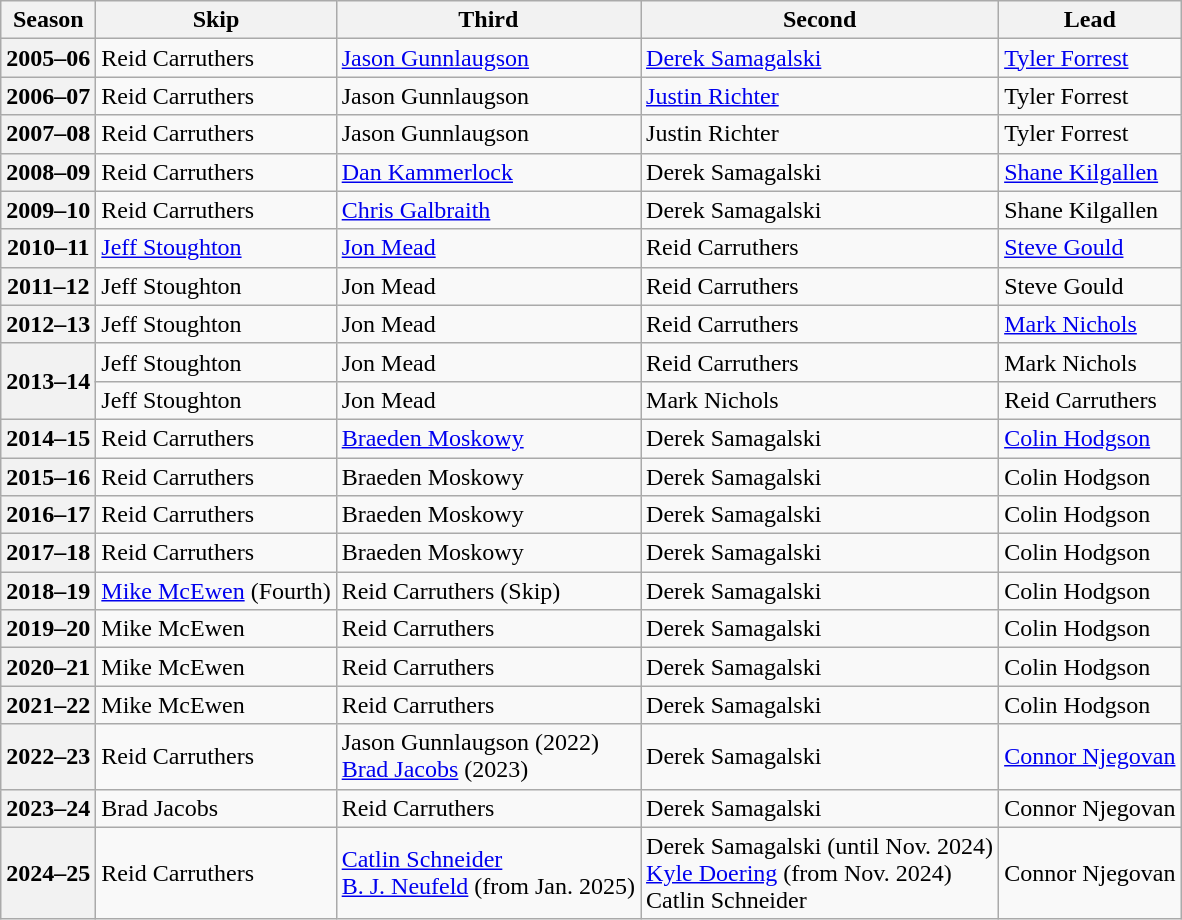<table class="wikitable">
<tr>
<th scope="col">Season</th>
<th scope="col">Skip</th>
<th scope="col">Third</th>
<th scope="col">Second</th>
<th scope="col">Lead</th>
</tr>
<tr>
<th scope="row">2005–06</th>
<td>Reid Carruthers</td>
<td><a href='#'>Jason Gunnlaugson</a></td>
<td><a href='#'>Derek Samagalski</a></td>
<td><a href='#'>Tyler Forrest</a></td>
</tr>
<tr>
<th scope="row">2006–07</th>
<td>Reid Carruthers</td>
<td>Jason Gunnlaugson</td>
<td><a href='#'>Justin Richter</a></td>
<td>Tyler Forrest</td>
</tr>
<tr>
<th scope="row">2007–08</th>
<td>Reid Carruthers</td>
<td>Jason Gunnlaugson</td>
<td>Justin Richter</td>
<td>Tyler Forrest</td>
</tr>
<tr>
<th scope="row">2008–09</th>
<td>Reid Carruthers</td>
<td><a href='#'>Dan Kammerlock</a></td>
<td>Derek Samagalski</td>
<td><a href='#'>Shane Kilgallen</a></td>
</tr>
<tr>
<th scope="row">2009–10</th>
<td>Reid Carruthers</td>
<td><a href='#'>Chris Galbraith</a></td>
<td>Derek Samagalski</td>
<td>Shane Kilgallen</td>
</tr>
<tr>
<th scope="row">2010–11</th>
<td><a href='#'>Jeff Stoughton</a></td>
<td><a href='#'>Jon Mead</a></td>
<td>Reid Carruthers</td>
<td><a href='#'>Steve Gould</a></td>
</tr>
<tr>
<th scope="row">2011–12</th>
<td>Jeff Stoughton</td>
<td>Jon Mead</td>
<td>Reid Carruthers</td>
<td>Steve Gould</td>
</tr>
<tr>
<th scope="row">2012–13</th>
<td>Jeff Stoughton</td>
<td>Jon Mead</td>
<td>Reid Carruthers</td>
<td><a href='#'>Mark Nichols</a></td>
</tr>
<tr>
<th scope="row" rowspan=2>2013–14</th>
<td>Jeff Stoughton</td>
<td>Jon Mead</td>
<td>Reid Carruthers</td>
<td>Mark Nichols</td>
</tr>
<tr>
<td>Jeff Stoughton</td>
<td>Jon Mead</td>
<td>Mark Nichols</td>
<td>Reid Carruthers</td>
</tr>
<tr>
<th scope="row">2014–15</th>
<td>Reid Carruthers</td>
<td><a href='#'>Braeden Moskowy</a></td>
<td>Derek Samagalski</td>
<td><a href='#'>Colin Hodgson</a></td>
</tr>
<tr>
<th scope="row">2015–16</th>
<td>Reid Carruthers</td>
<td>Braeden Moskowy</td>
<td>Derek Samagalski</td>
<td>Colin Hodgson</td>
</tr>
<tr>
<th scope="row">2016–17</th>
<td>Reid Carruthers</td>
<td>Braeden Moskowy</td>
<td>Derek Samagalski</td>
<td>Colin Hodgson</td>
</tr>
<tr>
<th scope="row">2017–18</th>
<td>Reid Carruthers</td>
<td>Braeden Moskowy</td>
<td>Derek Samagalski</td>
<td>Colin Hodgson</td>
</tr>
<tr>
<th scope="row">2018–19</th>
<td><a href='#'>Mike McEwen</a> (Fourth)</td>
<td>Reid Carruthers (Skip)</td>
<td>Derek Samagalski</td>
<td>Colin Hodgson</td>
</tr>
<tr>
<th scope="row">2019–20</th>
<td>Mike McEwen</td>
<td>Reid Carruthers</td>
<td>Derek Samagalski</td>
<td>Colin Hodgson</td>
</tr>
<tr>
<th scope="row">2020–21</th>
<td>Mike McEwen</td>
<td>Reid Carruthers</td>
<td>Derek Samagalski</td>
<td>Colin Hodgson</td>
</tr>
<tr>
<th scope="row">2021–22</th>
<td>Mike McEwen</td>
<td>Reid Carruthers</td>
<td>Derek Samagalski</td>
<td>Colin Hodgson</td>
</tr>
<tr>
<th scope="row">2022–23</th>
<td>Reid Carruthers</td>
<td>Jason Gunnlaugson (2022) <br> <a href='#'>Brad Jacobs</a> (2023)</td>
<td>Derek Samagalski</td>
<td><a href='#'>Connor Njegovan</a></td>
</tr>
<tr>
<th scope="row">2023–24</th>
<td>Brad Jacobs</td>
<td>Reid Carruthers</td>
<td>Derek Samagalski</td>
<td>Connor Njegovan</td>
</tr>
<tr>
<th scope="row">2024–25</th>
<td>Reid Carruthers</td>
<td><a href='#'>Catlin Schneider</a> <br> <a href='#'>B. J. Neufeld</a> (from Jan. 2025)</td>
<td>Derek Samagalski (until Nov. 2024) <br> <a href='#'>Kyle Doering</a> (from Nov. 2024) <br> Catlin Schneider</td>
<td>Connor Njegovan</td>
</tr>
</table>
